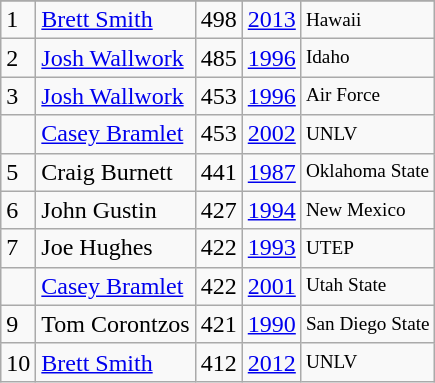<table class="wikitable">
<tr>
</tr>
<tr>
<td>1</td>
<td><a href='#'>Brett Smith</a></td>
<td>498</td>
<td><a href='#'>2013</a></td>
<td style="font-size:80%;">Hawaii</td>
</tr>
<tr>
<td>2</td>
<td><a href='#'>Josh Wallwork</a></td>
<td>485</td>
<td><a href='#'>1996</a></td>
<td style="font-size:80%;">Idaho</td>
</tr>
<tr>
<td>3</td>
<td><a href='#'>Josh Wallwork</a></td>
<td>453</td>
<td><a href='#'>1996</a></td>
<td style="font-size:80%;">Air Force</td>
</tr>
<tr>
<td></td>
<td><a href='#'>Casey Bramlet</a></td>
<td>453</td>
<td><a href='#'>2002</a></td>
<td style="font-size:80%;">UNLV</td>
</tr>
<tr>
<td>5</td>
<td>Craig Burnett</td>
<td>441</td>
<td><a href='#'>1987</a></td>
<td style="font-size:80%;">Oklahoma State</td>
</tr>
<tr>
<td>6</td>
<td>John Gustin</td>
<td>427</td>
<td><a href='#'>1994</a></td>
<td style="font-size:80%;">New Mexico</td>
</tr>
<tr>
<td>7</td>
<td>Joe Hughes</td>
<td>422</td>
<td><a href='#'>1993</a></td>
<td style="font-size:80%;">UTEP</td>
</tr>
<tr>
<td></td>
<td><a href='#'>Casey Bramlet</a></td>
<td>422</td>
<td><a href='#'>2001</a></td>
<td style="font-size:80%;">Utah State</td>
</tr>
<tr>
<td>9</td>
<td>Tom Corontzos</td>
<td>421</td>
<td><a href='#'>1990</a></td>
<td style="font-size:80%;">San Diego State</td>
</tr>
<tr>
<td>10</td>
<td><a href='#'>Brett Smith</a></td>
<td>412</td>
<td><a href='#'>2012</a></td>
<td style="font-size:80%;">UNLV</td>
</tr>
</table>
